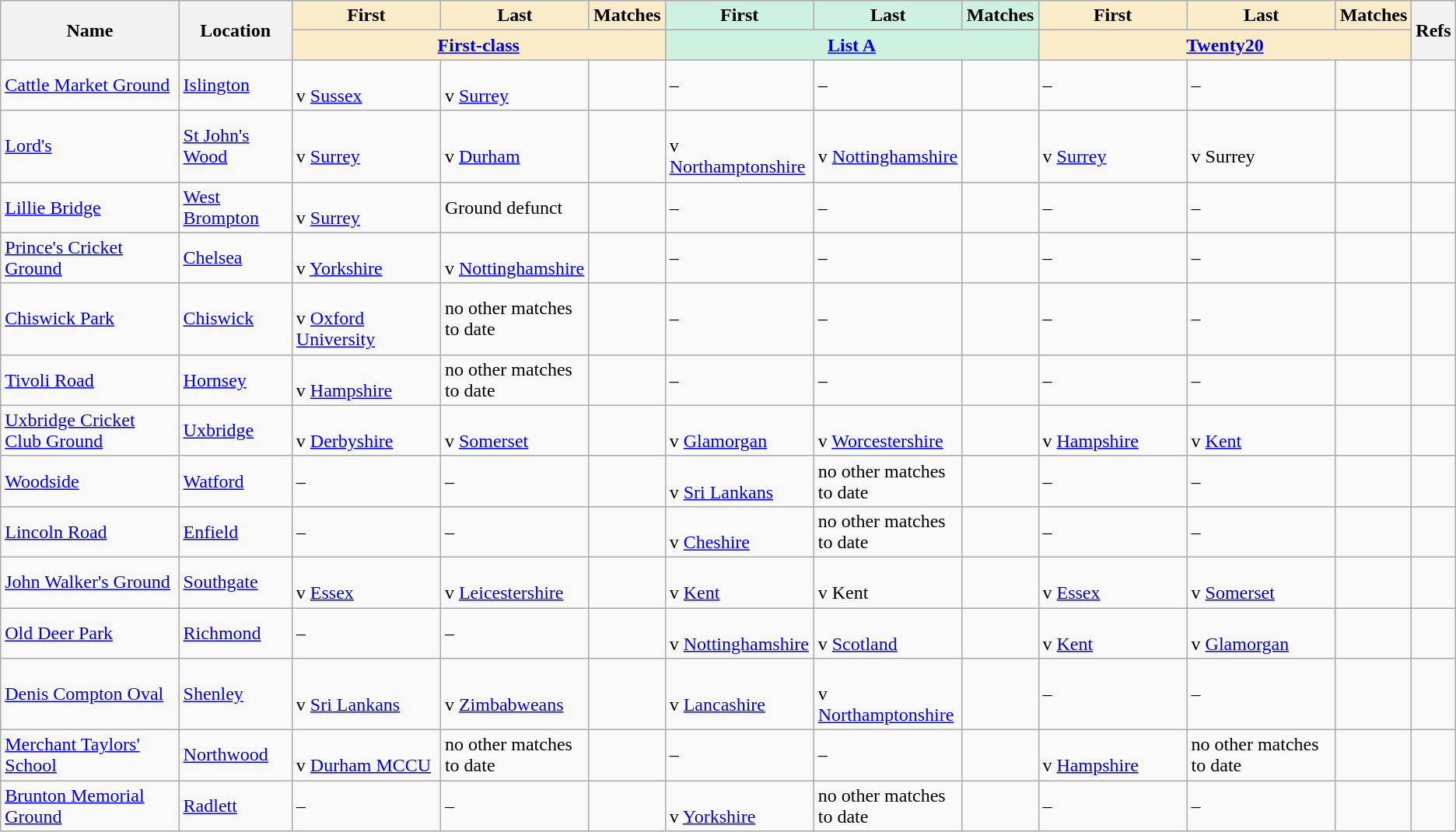<table class="wikitable sortable">
<tr>
<th rowspan="2">Name</th>
<th rowspan="2">Location</th>
<th width="120" class="unsortable" style="background:#faecc8">First</th>
<th width="120" class="unsortable" style="background:#faecc8">Last</th>
<th style="background:#faecc8">Matches</th>
<th width="120" class="unsortable" style="background:#cef2e0">First</th>
<th width="120" class="unsortable" style="background:#cef2e0">Last</th>
<th style="background:#cef2e0">Matches</th>
<th width="120" class="unsortable" style="background:#faecc8">First</th>
<th width="120" class="unsortable" style="background:#faecc8">Last</th>
<th style="background:#faecc8">Matches</th>
<th rowspan="2" class="unsortable">Refs</th>
</tr>
<tr class="unsortable">
<th colspan="3" style="background:#faecc8"><a href='#'>First-class</a></th>
<th colspan="3" style="background:#cef2e0"><a href='#'>List A</a></th>
<th colspan="3" style="background:#faecc8"><a href='#'>Twenty20</a></th>
</tr>
<tr>
<td><a href='#'>Cattle Market Ground</a></td>
<td><a href='#'>Islington</a></td>
<td><br>v <a href='#'>Sussex</a></td>
<td><br>v <a href='#'>Surrey</a></td>
<td></td>
<td>–</td>
<td>–</td>
<td></td>
<td>–</td>
<td>–</td>
<td></td>
<td></td>
</tr>
<tr>
<td><a href='#'>Lord's</a><br></td>
<td><a href='#'>St John's Wood</a></td>
<td><br>v <a href='#'>Surrey</a></td>
<td><br>v <a href='#'>Durham</a></td>
<td></td>
<td><br>v <a href='#'>Northamptonshire</a></td>
<td><br>v <a href='#'>Nottinghamshire</a></td>
<td></td>
<td><br>v <a href='#'>Surrey</a></td>
<td><br>v Surrey</td>
<td></td>
<td></td>
</tr>
<tr>
<td><a href='#'>Lillie Bridge</a></td>
<td><a href='#'>West Brompton</a></td>
<td><br>v <a href='#'>Surrey</a></td>
<td>Ground defunct</td>
<td></td>
<td>–</td>
<td>–</td>
<td></td>
<td>–</td>
<td>–</td>
<td></td>
<td></td>
</tr>
<tr>
<td><a href='#'>Prince's Cricket Ground</a></td>
<td><a href='#'>Chelsea</a></td>
<td><br>v <a href='#'>Yorkshire</a></td>
<td><br>v <a href='#'>Nottinghamshire</a></td>
<td></td>
<td>–</td>
<td>–</td>
<td></td>
<td>–</td>
<td>–</td>
<td></td>
<td></td>
</tr>
<tr>
<td><a href='#'>Chiswick Park</a></td>
<td><a href='#'>Chiswick</a></td>
<td><br>v <a href='#'>Oxford University</a></td>
<td>no other matches to date</td>
<td></td>
<td>–</td>
<td>–</td>
<td></td>
<td>–</td>
<td>–</td>
<td></td>
<td></td>
</tr>
<tr>
<td><a href='#'>Tivoli Road</a></td>
<td><a href='#'>Hornsey</a></td>
<td><br>v <a href='#'>Hampshire</a></td>
<td>no other matches to date</td>
<td></td>
<td>–</td>
<td>–</td>
<td></td>
<td>–</td>
<td>–</td>
<td></td>
<td></td>
</tr>
<tr>
<td><a href='#'>Uxbridge Cricket Club Ground</a><br></td>
<td><a href='#'>Uxbridge</a></td>
<td><br>v <a href='#'>Derbyshire</a></td>
<td><br>v <a href='#'>Somerset</a></td>
<td></td>
<td><br>v <a href='#'>Glamorgan</a></td>
<td><br>v <a href='#'>Worcestershire</a></td>
<td></td>
<td><br>v <a href='#'>Hampshire</a></td>
<td><br>v <a href='#'>Kent</a></td>
<td></td>
<td></td>
</tr>
<tr>
<td><a href='#'>Woodside</a><br></td>
<td><a href='#'>Watford</a></td>
<td>–</td>
<td>–</td>
<td></td>
<td><br>v <a href='#'>Sri Lankans</a></td>
<td>no other matches to date</td>
<td></td>
<td>–</td>
<td>–</td>
<td></td>
<td></td>
</tr>
<tr>
<td><a href='#'>Lincoln Road</a><br></td>
<td><a href='#'>Enfield</a></td>
<td>–</td>
<td>–</td>
<td></td>
<td><br>v <a href='#'>Cheshire</a></td>
<td>no other matches to date</td>
<td></td>
<td>–</td>
<td>–</td>
<td></td>
<td></td>
</tr>
<tr>
<td><a href='#'>John Walker's Ground</a><br></td>
<td><a href='#'>Southgate</a></td>
<td><br>v <a href='#'>Essex</a></td>
<td><br>v <a href='#'>Leicestershire</a></td>
<td></td>
<td><br>v <a href='#'>Kent</a></td>
<td><br>v Kent</td>
<td></td>
<td><br>v <a href='#'>Essex</a></td>
<td><br>v <a href='#'>Somerset</a></td>
<td></td>
<td></td>
</tr>
<tr>
<td><a href='#'>Old Deer Park</a><br></td>
<td><a href='#'>Richmond</a></td>
<td>–</td>
<td>–</td>
<td></td>
<td><br>v <a href='#'>Nottinghamshire</a></td>
<td><br>v <a href='#'>Scotland</a></td>
<td></td>
<td><br>v <a href='#'>Kent</a></td>
<td><br>v <a href='#'>Glamorgan</a></td>
<td></td>
<td></td>
</tr>
<tr>
<td><a href='#'>Denis Compton Oval</a><br></td>
<td><a href='#'>Shenley</a></td>
<td><br>v <a href='#'>Sri Lankans</a></td>
<td><br>v <a href='#'>Zimbabweans</a></td>
<td></td>
<td><br>v <a href='#'>Lancashire</a></td>
<td><br>v <a href='#'>Northamptonshire</a></td>
<td></td>
<td>–</td>
<td>–</td>
<td></td>
<td></td>
</tr>
<tr>
<td><a href='#'>Merchant Taylors' School</a><br></td>
<td><a href='#'>Northwood</a></td>
<td><br>v <a href='#'>Durham MCCU</a></td>
<td>no other matches to date</td>
<td></td>
<td>–</td>
<td>–</td>
<td></td>
<td><br>v <a href='#'>Hampshire</a></td>
<td>no other matches to date</td>
<td></td>
<td></td>
</tr>
<tr>
<td><a href='#'>Brunton Memorial Ground</a><br></td>
<td><a href='#'>Radlett</a></td>
<td>–</td>
<td>–</td>
<td></td>
<td><br>v <a href='#'>Yorkshire</a></td>
<td>no other matches to date</td>
<td></td>
<td>–</td>
<td>–</td>
<td></td>
<td></td>
</tr>
</table>
